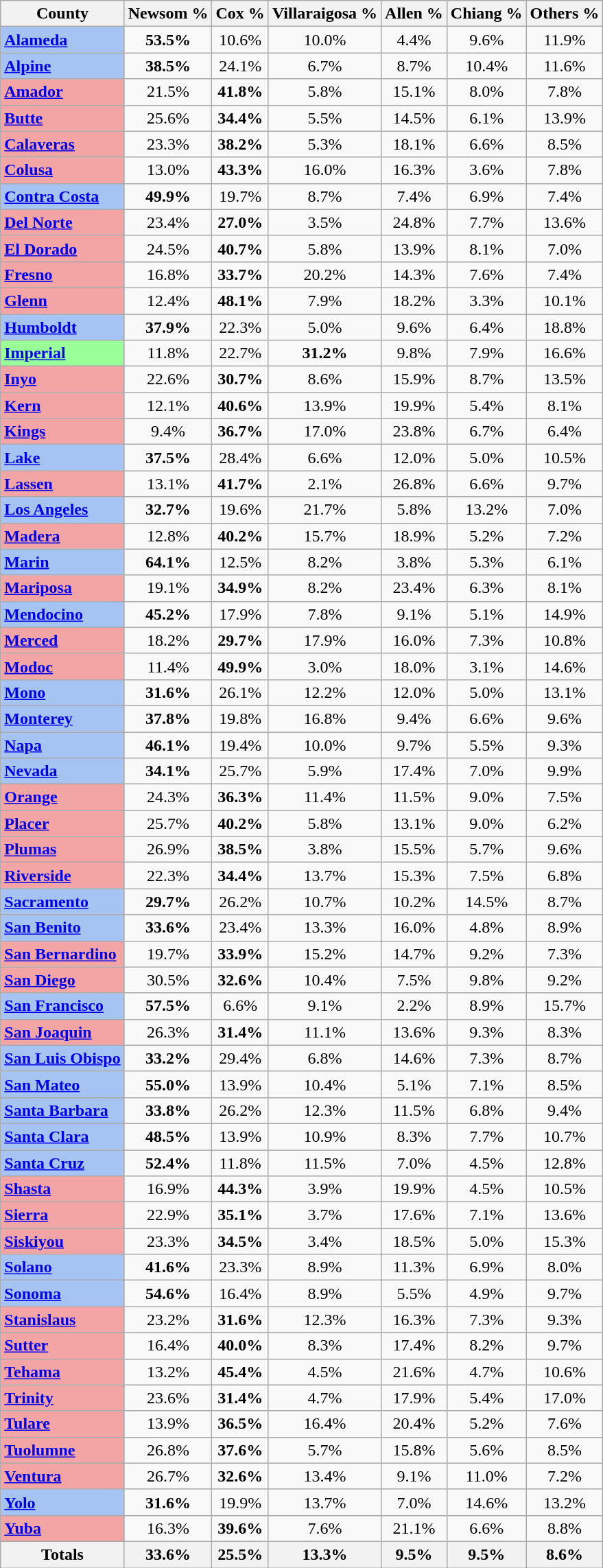<table class="wikitable sortable">
<tr>
<th>County</th>
<th>Newsom %</th>
<th>Cox %</th>
<th>Villaraigosa %</th>
<th>Allen %</th>
<th>Chiang %</th>
<th>Others %</th>
</tr>
<tr>
<td style="background:#a5c4f3;"><strong><a href='#'>Alameda</a></strong></td>
<td align=center><strong>53.5%</strong></td>
<td align=center>10.6%</td>
<td align=center>10.0%</td>
<td align=center>4.4%</td>
<td align=center>9.6%</td>
<td align=center>11.9%</td>
</tr>
<tr>
<td style="background:#a5c4f3;"><strong><a href='#'>Alpine</a></strong></td>
<td align=center><strong>38.5%</strong></td>
<td align=center>24.1%</td>
<td align=center>6.7%</td>
<td align=center>8.7%</td>
<td align=center>10.4%</td>
<td align=center>11.6%</td>
</tr>
<tr>
<td style="background:#f3a5a5;"><strong><a href='#'>Amador</a></strong></td>
<td align=center>21.5%</td>
<td align=center><strong>41.8%</strong></td>
<td align=center>5.8%</td>
<td align=center>15.1%</td>
<td align=center>8.0%</td>
<td align=center>7.8%</td>
</tr>
<tr>
<td style="background:#f3a5a5;"><strong><a href='#'>Butte</a></strong></td>
<td align=center>25.6%</td>
<td align=center><strong>34.4%</strong></td>
<td align=center>5.5%</td>
<td align=center>14.5%</td>
<td align=center>6.1%</td>
<td align=center>13.9%</td>
</tr>
<tr>
<td style="background:#f3a5a5;"><strong><a href='#'>Calaveras</a></strong></td>
<td align=center>23.3%</td>
<td align=center><strong>38.2%</strong></td>
<td align=center>5.3%</td>
<td align=center>18.1%</td>
<td align=center>6.6%</td>
<td align=center>8.5%</td>
</tr>
<tr>
<td style="background:#f3a5a5;"><strong><a href='#'>Colusa</a></strong></td>
<td align=center>13.0%</td>
<td align=center><strong>43.3%</strong></td>
<td align=center>16.0%</td>
<td align=center>16.3%</td>
<td align=center>3.6%</td>
<td align=center>7.8%</td>
</tr>
<tr>
<td style="background:#a5c4f3;"><strong><a href='#'>Contra Costa</a></strong></td>
<td align=center><strong>49.9%</strong></td>
<td align=center>19.7%</td>
<td align=center>8.7%</td>
<td align=center>7.4%</td>
<td align=center>6.9%</td>
<td align=center>7.4%</td>
</tr>
<tr>
<td style="background:#f3a5a5;"><strong><a href='#'>Del Norte</a></strong></td>
<td align=center>23.4%</td>
<td align=center><strong>27.0%</strong></td>
<td align=center>3.5%</td>
<td align=center>24.8%</td>
<td align=center>7.7%</td>
<td align=center>13.6%</td>
</tr>
<tr>
<td style="background:#f3a5a5;"><strong><a href='#'>El Dorado</a></strong></td>
<td align=center>24.5%</td>
<td align=center><strong>40.7%</strong></td>
<td align=center>5.8%</td>
<td align=center>13.9%</td>
<td align=center>8.1%</td>
<td align=center>7.0%</td>
</tr>
<tr>
<td style="background:#f3a5a5;"><strong><a href='#'>Fresno</a></strong></td>
<td align=center>16.8%</td>
<td align=center><strong>33.7%</strong></td>
<td align=center>20.2%</td>
<td align=center>14.3%</td>
<td align=center>7.6%</td>
<td align=center>7.4%</td>
</tr>
<tr>
<td style="background:#f3a5a5;"><strong><a href='#'>Glenn</a></strong></td>
<td align=center>12.4%</td>
<td align=center><strong>48.1%</strong></td>
<td align=center>7.9%</td>
<td align=center>18.2%</td>
<td align=center>3.3%</td>
<td align=center>10.1%</td>
</tr>
<tr>
<td style="background:#a5c4f3;"><strong><a href='#'>Humboldt</a></strong></td>
<td align=center><strong>37.9%</strong></td>
<td align=center>22.3%</td>
<td align=center>5.0%</td>
<td align=center>9.6%</td>
<td align=center>6.4%</td>
<td align=center>18.8%</td>
</tr>
<tr>
<td style="background:#9f9;"><strong><a href='#'>Imperial</a></strong></td>
<td align=center>11.8%</td>
<td align=center>22.7%</td>
<td align=center><strong>31.2%</strong></td>
<td align=center>9.8%</td>
<td align=center>7.9%</td>
<td align=center>16.6%</td>
</tr>
<tr>
<td style="background:#f3a5a5;"><strong><a href='#'>Inyo</a></strong></td>
<td align=center>22.6%</td>
<td align=center><strong>30.7%</strong></td>
<td align=center>8.6%</td>
<td align=center>15.9%</td>
<td align=center>8.7%</td>
<td align=center>13.5%</td>
</tr>
<tr>
<td style="background:#f3a5a5;"><strong><a href='#'>Kern</a></strong></td>
<td align=center>12.1%</td>
<td align=center><strong>40.6%</strong></td>
<td align=center>13.9%</td>
<td align=center>19.9%</td>
<td align=center>5.4%</td>
<td align=center>8.1%</td>
</tr>
<tr>
<td style="background:#f3a5a5;"><strong><a href='#'>Kings</a></strong></td>
<td align=center>9.4%</td>
<td align=center><strong>36.7%</strong></td>
<td align=center>17.0%</td>
<td align=center>23.8%</td>
<td align=center>6.7%</td>
<td align=center>6.4%</td>
</tr>
<tr>
<td style="background:#a5c4f3;"><strong><a href='#'>Lake</a></strong></td>
<td align=center><strong>37.5%</strong></td>
<td align=center>28.4%</td>
<td align=center>6.6%</td>
<td align=center>12.0%</td>
<td align=center>5.0%</td>
<td align=center>10.5%</td>
</tr>
<tr>
<td style="background:#f3a5a5;"><strong><a href='#'>Lassen</a></strong></td>
<td align=center>13.1%</td>
<td align=center><strong>41.7%</strong></td>
<td align=center>2.1%</td>
<td align=center>26.8%</td>
<td align=center>6.6%</td>
<td align=center>9.7%</td>
</tr>
<tr>
<td style="background:#a5c4f3;"><strong><a href='#'>Los Angeles</a></strong></td>
<td align=center><strong>32.7%</strong></td>
<td align=center>19.6%</td>
<td align=center>21.7%</td>
<td align=center>5.8%</td>
<td align=center>13.2%</td>
<td align=center>7.0%</td>
</tr>
<tr>
<td style="background:#f3a5a5;"><strong><a href='#'>Madera</a></strong></td>
<td align=center>12.8%</td>
<td align=center><strong>40.2%</strong></td>
<td align=center>15.7%</td>
<td align=center>18.9%</td>
<td align=center>5.2%</td>
<td align=center>7.2%</td>
</tr>
<tr>
<td style="background:#a5c4f3;"><strong><a href='#'>Marin</a></strong></td>
<td align=center><strong>64.1%</strong></td>
<td align=center>12.5%</td>
<td align=center>8.2%</td>
<td align=center>3.8%</td>
<td align=center>5.3%</td>
<td align=center>6.1%</td>
</tr>
<tr>
<td style="background:#f3a5a5;"><strong><a href='#'>Mariposa</a></strong></td>
<td align=center>19.1%</td>
<td align=center><strong>34.9%</strong></td>
<td align=center>8.2%</td>
<td align=center>23.4%</td>
<td align=center>6.3%</td>
<td align=center>8.1%</td>
</tr>
<tr>
<td style="background:#a5c4f3;"><strong><a href='#'>Mendocino</a></strong></td>
<td align=center><strong>45.2%</strong></td>
<td align=center>17.9%</td>
<td align=center>7.8%</td>
<td align=center>9.1%</td>
<td align=center>5.1%</td>
<td align=center>14.9%</td>
</tr>
<tr>
<td style="background:#f3a5a5;"><strong><a href='#'>Merced</a></strong></td>
<td align=center>18.2%</td>
<td align=center><strong>29.7%</strong></td>
<td align=center>17.9%</td>
<td align=center>16.0%</td>
<td align=center>7.3%</td>
<td align=center>10.8%</td>
</tr>
<tr>
<td style="background:#f3a5a5;"><strong><a href='#'>Modoc</a></strong></td>
<td align=center>11.4%</td>
<td align=center><strong>49.9%</strong></td>
<td align=center>3.0%</td>
<td align=center>18.0%</td>
<td align=center>3.1%</td>
<td align=center>14.6%</td>
</tr>
<tr>
<td style="background:#a5c4f3;"><strong><a href='#'>Mono</a></strong></td>
<td align=center><strong>31.6%</strong></td>
<td align=center>26.1%</td>
<td align=center>12.2%</td>
<td align=center>12.0%</td>
<td align=center>5.0%</td>
<td align=center>13.1%</td>
</tr>
<tr>
<td style="background:#a5c4f3;"><strong><a href='#'>Monterey</a></strong></td>
<td align=center><strong>37.8%</strong></td>
<td align=center>19.8%</td>
<td align=center>16.8%</td>
<td align=center>9.4%</td>
<td align=center>6.6%</td>
<td align=center>9.6%</td>
</tr>
<tr>
<td style="background:#a5c4f3;"><strong><a href='#'>Napa</a></strong></td>
<td align=center><strong>46.1%</strong></td>
<td align=center>19.4%</td>
<td align=center>10.0%</td>
<td align=center>9.7%</td>
<td align=center>5.5%</td>
<td align=center>9.3%</td>
</tr>
<tr>
<td style="background:#a5c4f3;"><strong><a href='#'>Nevada</a></strong></td>
<td align=center><strong>34.1%</strong></td>
<td align=center>25.7%</td>
<td align=center>5.9%</td>
<td align=center>17.4%</td>
<td align=center>7.0%</td>
<td align=center>9.9%</td>
</tr>
<tr>
<td style="background:#f3a5a5;"><strong><a href='#'>Orange</a></strong></td>
<td align=center>24.3%</td>
<td align=center><strong>36.3%</strong></td>
<td align=center>11.4%</td>
<td align=center>11.5%</td>
<td align=center>9.0%</td>
<td align=center>7.5%</td>
</tr>
<tr>
<td style="background:#f3a5a5;"><strong><a href='#'>Placer</a></strong></td>
<td align=center>25.7%</td>
<td align=center><strong>40.2%</strong></td>
<td align=center>5.8%</td>
<td align=center>13.1%</td>
<td align=center>9.0%</td>
<td align=center>6.2%</td>
</tr>
<tr>
<td style="background:#f3a5a5;"><strong><a href='#'>Plumas</a></strong></td>
<td align=center>26.9%</td>
<td align=center><strong>38.5%</strong></td>
<td align=center>3.8%</td>
<td align=center>15.5%</td>
<td align=center>5.7%</td>
<td align=center>9.6%</td>
</tr>
<tr>
<td style="background:#f3a5a5;"><strong><a href='#'>Riverside</a></strong></td>
<td align=center>22.3%</td>
<td align=center><strong>34.4%</strong></td>
<td align=center>13.7%</td>
<td align=center>15.3%</td>
<td align=center>7.5%</td>
<td align=center>6.8%</td>
</tr>
<tr>
<td style="background:#a5c4f3;"><strong><a href='#'>Sacramento</a></strong></td>
<td align=center><strong>29.7%</strong></td>
<td align=center>26.2%</td>
<td align=center>10.7%</td>
<td align=center>10.2%</td>
<td align=center>14.5%</td>
<td align=center>8.7%</td>
</tr>
<tr>
<td style="background:#a5c4f3;"><strong><a href='#'>San Benito</a></strong></td>
<td align=center><strong>33.6%</strong></td>
<td align=center>23.4%</td>
<td align=center>13.3%</td>
<td align=center>16.0%</td>
<td align=center>4.8%</td>
<td align=center>8.9%</td>
</tr>
<tr>
<td style="background:#f3a5a5;"><strong><a href='#'>San Bernardino</a></strong></td>
<td align=center>19.7%</td>
<td align=center><strong>33.9%</strong></td>
<td align=center>15.2%</td>
<td align=center>14.7%</td>
<td align=center>9.2%</td>
<td align=center>7.3%</td>
</tr>
<tr>
<td style="background:#f3a5a5;"><strong><a href='#'>San Diego</a></strong></td>
<td align=center>30.5%</td>
<td align=center><strong>32.6%</strong></td>
<td align=center>10.4%</td>
<td align=center>7.5%</td>
<td align=center>9.8%</td>
<td align=center>9.2%</td>
</tr>
<tr>
<td style="background:#a5c4f3;"><strong><a href='#'>San Francisco</a></strong></td>
<td align=center><strong>57.5%</strong></td>
<td align=center>6.6%</td>
<td align=center>9.1%</td>
<td align=center>2.2%</td>
<td align=center>8.9%</td>
<td align=center>15.7%</td>
</tr>
<tr>
<td style="background:#f3a5a5;"><strong><a href='#'>San Joaquin</a></strong></td>
<td align=center>26.3%</td>
<td align=center><strong>31.4%</strong></td>
<td align=center>11.1%</td>
<td align=center>13.6%</td>
<td align=center>9.3%</td>
<td align=center>8.3%</td>
</tr>
<tr>
<td style="background:#a5c4f3;"><strong><a href='#'>San Luis Obispo</a></strong></td>
<td align=center><strong>33.2%</strong></td>
<td align=center>29.4%</td>
<td align=center>6.8%</td>
<td align=center>14.6%</td>
<td align=center>7.3%</td>
<td align=center>8.7%</td>
</tr>
<tr>
<td style="background:#a5c4f3;"><strong><a href='#'>San Mateo</a></strong></td>
<td align=center><strong>55.0%</strong></td>
<td align=center>13.9%</td>
<td align=center>10.4%</td>
<td align=center>5.1%</td>
<td align=center>7.1%</td>
<td align=center>8.5%</td>
</tr>
<tr>
<td style="background:#a5c4f3;"><strong><a href='#'>Santa Barbara</a></strong></td>
<td align=center><strong>33.8%</strong></td>
<td align=center>26.2%</td>
<td align=center>12.3%</td>
<td align=center>11.5%</td>
<td align=center>6.8%</td>
<td align=center>9.4%</td>
</tr>
<tr>
<td style="background:#a5c4f3;"><strong><a href='#'>Santa Clara</a></strong></td>
<td align=center><strong>48.5%</strong></td>
<td align=center>13.9%</td>
<td align=center>10.9%</td>
<td align=center>8.3%</td>
<td align=center>7.7%</td>
<td align=center>10.7%</td>
</tr>
<tr>
<td style="background:#a5c4f3;"><strong><a href='#'>Santa Cruz</a></strong></td>
<td align=center><strong>52.4%</strong></td>
<td align=center>11.8%</td>
<td align=center>11.5%</td>
<td align=center>7.0%</td>
<td align=center>4.5%</td>
<td align=center>12.8%</td>
</tr>
<tr>
<td style="background:#f3a5a5;"><strong><a href='#'>Shasta</a></strong></td>
<td align=center>16.9%</td>
<td align=center><strong>44.3%</strong></td>
<td align=center>3.9%</td>
<td align=center>19.9%</td>
<td align=center>4.5%</td>
<td align=center>10.5%</td>
</tr>
<tr>
<td style="background:#f3a5a5;"><strong><a href='#'>Sierra</a></strong></td>
<td align=center>22.9%</td>
<td align=center><strong>35.1%</strong></td>
<td align=center>3.7%</td>
<td align=center>17.6%</td>
<td align=center>7.1%</td>
<td align=center>13.6%</td>
</tr>
<tr>
<td style="background:#f3a5a5;"><strong><a href='#'>Siskiyou</a></strong></td>
<td align=center>23.3%</td>
<td align=center><strong>34.5%</strong></td>
<td align=center>3.4%</td>
<td align=center>18.5%</td>
<td align=center>5.0%</td>
<td align=center>15.3%</td>
</tr>
<tr>
<td style="background:#a5c4f3;"><strong><a href='#'>Solano</a></strong></td>
<td align=center><strong>41.6%</strong></td>
<td align=center>23.3%</td>
<td align=center>8.9%</td>
<td align=center>11.3%</td>
<td align=center>6.9%</td>
<td align=center>8.0%</td>
</tr>
<tr>
<td style="background:#a5c4f3;"><strong><a href='#'>Sonoma</a></strong></td>
<td align=center><strong>54.6%</strong></td>
<td align=center>16.4%</td>
<td align=center>8.9%</td>
<td align=center>5.5%</td>
<td align=center>4.9%</td>
<td align=center>9.7%</td>
</tr>
<tr>
<td style="background:#f3a5a5;"><strong><a href='#'>Stanislaus</a></strong></td>
<td align=center>23.2%</td>
<td align=center><strong>31.6%</strong></td>
<td align=center>12.3%</td>
<td align=center>16.3%</td>
<td align=center>7.3%</td>
<td align=center>9.3%</td>
</tr>
<tr>
<td style="background:#f3a5a5;"><strong><a href='#'>Sutter</a></strong></td>
<td align=center>16.4%</td>
<td align=center><strong>40.0%</strong></td>
<td align=center>8.3%</td>
<td align=center>17.4%</td>
<td align=center>8.2%</td>
<td align=center>9.7%</td>
</tr>
<tr>
<td style="background:#f3a5a5;"><strong><a href='#'>Tehama</a></strong></td>
<td align=center>13.2%</td>
<td align=center><strong>45.4%</strong></td>
<td align=center>4.5%</td>
<td align=center>21.6%</td>
<td align=center>4.7%</td>
<td align=center>10.6%</td>
</tr>
<tr>
<td style="background:#f3a5a5;"><strong><a href='#'>Trinity</a></strong></td>
<td align=center>23.6%</td>
<td align=center><strong>31.4%</strong></td>
<td align=center>4.7%</td>
<td align=center>17.9%</td>
<td align=center>5.4%</td>
<td align=center>17.0%</td>
</tr>
<tr>
<td style="background:#f3a5a5;"><strong><a href='#'>Tulare</a></strong></td>
<td align=center>13.9%</td>
<td align=center><strong>36.5%</strong></td>
<td align=center>16.4%</td>
<td align=center>20.4%</td>
<td align=center>5.2%</td>
<td align=center>7.6%</td>
</tr>
<tr>
<td style="background:#f3a5a5;"><strong><a href='#'>Tuolumne</a></strong></td>
<td align=center>26.8%</td>
<td align=center><strong>37.6%</strong></td>
<td align=center>5.7%</td>
<td align=center>15.8%</td>
<td align=center>5.6%</td>
<td align=center>8.5%</td>
</tr>
<tr>
<td style="background:#f3a5a5;"><strong><a href='#'>Ventura</a></strong></td>
<td align=center>26.7%</td>
<td align=center><strong>32.6%</strong></td>
<td align=center>13.4%</td>
<td align=center>9.1%</td>
<td align=center>11.0%</td>
<td align=center>7.2%</td>
</tr>
<tr>
<td style="background:#a5c4f3;"><strong><a href='#'>Yolo</a></strong></td>
<td align=center><strong>31.6%</strong></td>
<td align=center>19.9%</td>
<td align=center>13.7%</td>
<td align=center>7.0%</td>
<td align=center>14.6%</td>
<td align=center>13.2%</td>
</tr>
<tr>
<td style="background:#f3a5a5;"><strong><a href='#'>Yuba</a></strong></td>
<td align=center>16.3%</td>
<td align=center><strong>39.6%</strong></td>
<td align=center>7.6%</td>
<td align=center>21.1%</td>
<td align=center>6.6%</td>
<td align=center>8.8%</td>
</tr>
<tr>
<th>Totals</th>
<th>33.6%</th>
<th>25.5%</th>
<th>13.3%</th>
<th>9.5%</th>
<th>9.5%</th>
<th>8.6%</th>
</tr>
</table>
